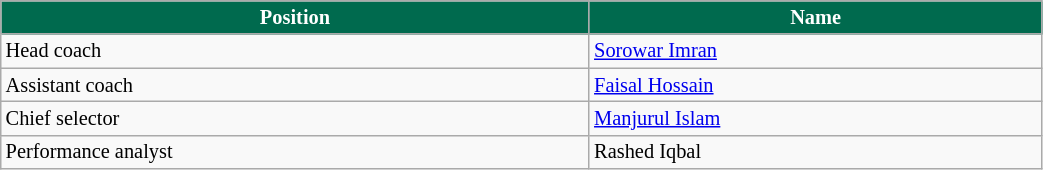<table class="wikitable" style="font-size:85%; width:55%">
<tr>
<th style="background:#006A4E; color: white; text-align:center;">Position</th>
<th style="background:#006A4E; color: white; text-align:center;">Name</th>
</tr>
<tr>
<td>Head coach</td>
<td> <a href='#'>Sorowar Imran</a></td>
</tr>
<tr>
<td>Assistant coach</td>
<td> <a href='#'>Faisal Hossain</a></td>
</tr>
<tr>
<td>Chief selector</td>
<td> <a href='#'>Manjurul Islam</a></td>
</tr>
<tr>
<td>Performance analyst</td>
<td> Rashed Iqbal</td>
</tr>
</table>
